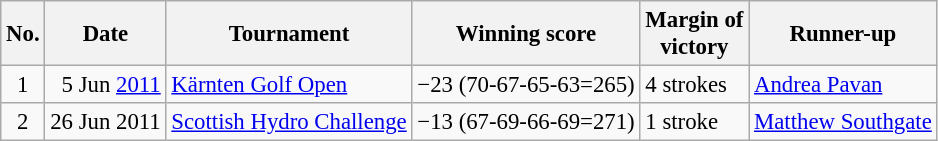<table class="wikitable" style="font-size:95%;">
<tr>
<th>No.</th>
<th>Date</th>
<th>Tournament</th>
<th>Winning score</th>
<th>Margin of<br>victory</th>
<th>Runner-up</th>
</tr>
<tr>
<td align=center>1</td>
<td align=right>5 Jun <a href='#'>2011</a></td>
<td><a href='#'>Kärnten Golf Open</a></td>
<td>−23 (70-67-65-63=265)</td>
<td>4 strokes</td>
<td> <a href='#'>Andrea Pavan</a></td>
</tr>
<tr>
<td align=center>2</td>
<td align=right>26 Jun 2011</td>
<td><a href='#'>Scottish Hydro Challenge</a></td>
<td>−13 (67-69-66-69=271)</td>
<td>1 stroke</td>
<td> <a href='#'>Matthew Southgate</a></td>
</tr>
</table>
